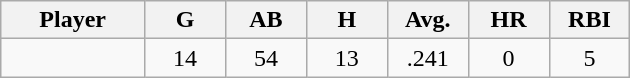<table class="wikitable sortable">
<tr>
<th bgcolor="#DDDDFF" width="16%">Player</th>
<th bgcolor="#DDDDFF" width="9%">G</th>
<th bgcolor="#DDDDFF" width="9%">AB</th>
<th bgcolor="#DDDDFF" width="9%">H</th>
<th bgcolor="#DDDDFF" width="9%">Avg.</th>
<th bgcolor="#DDDDFF" width="9%">HR</th>
<th bgcolor="#DDDDFF" width="9%">RBI</th>
</tr>
<tr align="center">
<td></td>
<td>14</td>
<td>54</td>
<td>13</td>
<td>.241</td>
<td>0</td>
<td>5</td>
</tr>
</table>
